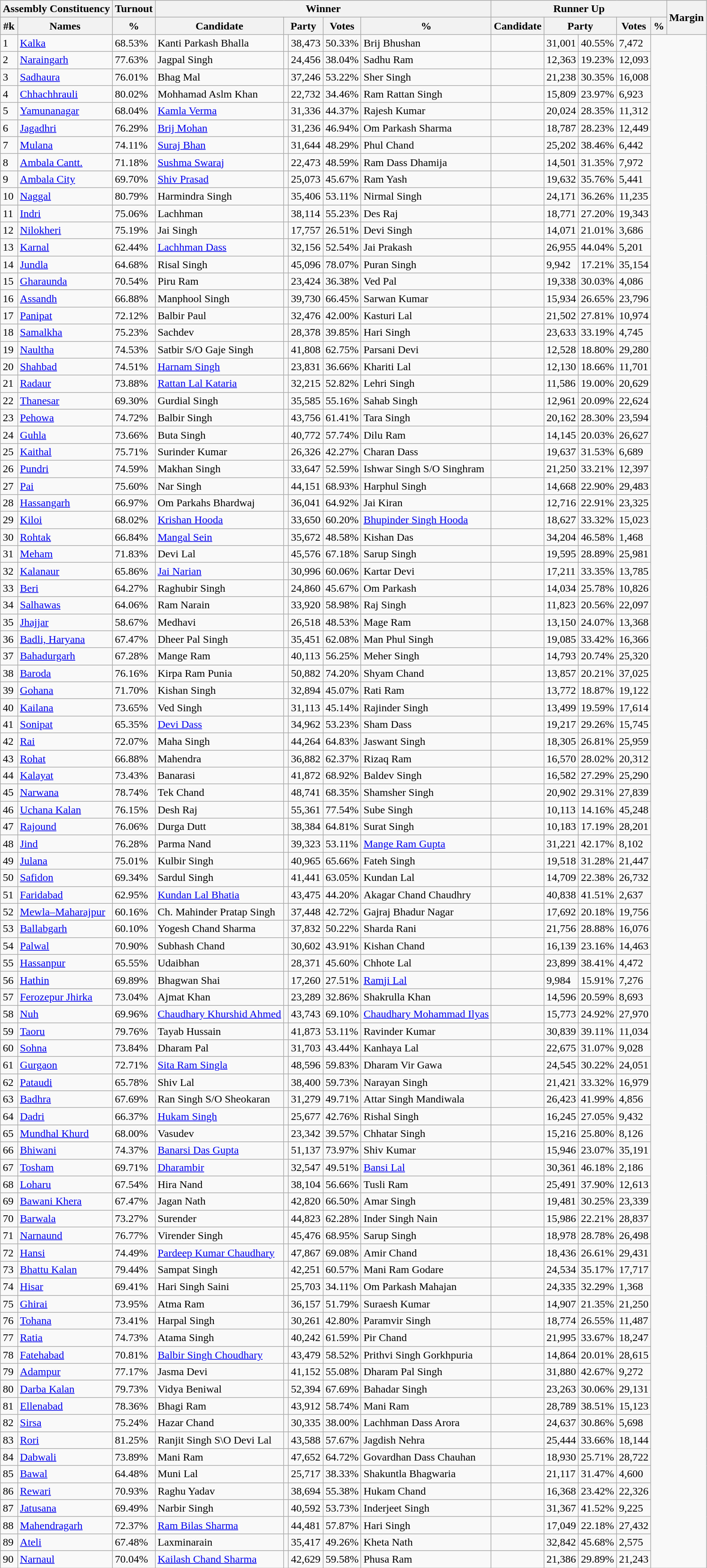<table class="wikitable sortable">
<tr>
<th colspan="2">Assembly Constituency</th>
<th>Turnout</th>
<th colspan="5">Winner</th>
<th colspan="5">Runner Up</th>
<th rowspan="2" data-sort-type=number>Margin</th>
</tr>
<tr>
<th>#k</th>
<th>Names</th>
<th>%</th>
<th>Candidate</th>
<th colspan="2">Party</th>
<th data-sort-type=number>Votes</th>
<th>%</th>
<th>Candidate</th>
<th colspan="2">Party</th>
<th data-sort-type=number>Votes</th>
<th>%</th>
</tr>
<tr>
<td>1</td>
<td><a href='#'>Kalka</a></td>
<td>68.53%</td>
<td>Kanti Parkash Bhalla</td>
<td></td>
<td>38,473</td>
<td>50.33%</td>
<td>Brij Bhushan</td>
<td></td>
<td>31,001</td>
<td>40.55%</td>
<td>7,472</td>
</tr>
<tr>
<td>2</td>
<td><a href='#'>Naraingarh</a></td>
<td>77.63%</td>
<td>Jagpal Singh</td>
<td></td>
<td>24,456</td>
<td>38.04%</td>
<td>Sadhu Ram</td>
<td></td>
<td>12,363</td>
<td>19.23%</td>
<td>12,093</td>
</tr>
<tr>
<td>3</td>
<td><a href='#'>Sadhaura</a></td>
<td>76.01%</td>
<td>Bhag Mal</td>
<td></td>
<td>37,246</td>
<td>53.22%</td>
<td>Sher Singh</td>
<td></td>
<td>21,238</td>
<td>30.35%</td>
<td>16,008</td>
</tr>
<tr>
<td>4</td>
<td><a href='#'>Chhachhrauli</a></td>
<td>80.02%</td>
<td>Mohhamad Aslm Khan</td>
<td></td>
<td>22,732</td>
<td>34.46%</td>
<td>Ram Rattan Singh</td>
<td></td>
<td>15,809</td>
<td>23.97%</td>
<td>6,923</td>
</tr>
<tr>
<td>5</td>
<td><a href='#'>Yamunanagar</a></td>
<td>68.04%</td>
<td><a href='#'>Kamla Verma</a></td>
<td></td>
<td>31,336</td>
<td>44.37%</td>
<td>Rajesh Kumar</td>
<td></td>
<td>20,024</td>
<td>28.35%</td>
<td>11,312</td>
</tr>
<tr>
<td>6</td>
<td><a href='#'>Jagadhri</a></td>
<td>76.29%</td>
<td><a href='#'>Brij Mohan</a></td>
<td></td>
<td>31,236</td>
<td>46.94%</td>
<td>Om Parkash Sharma</td>
<td></td>
<td>18,787</td>
<td>28.23%</td>
<td>12,449</td>
</tr>
<tr>
<td>7</td>
<td><a href='#'>Mulana</a></td>
<td>74.11%</td>
<td><a href='#'>Suraj Bhan</a></td>
<td></td>
<td>31,644</td>
<td>48.29%</td>
<td>Phul Chand</td>
<td></td>
<td>25,202</td>
<td>38.46%</td>
<td>6,442</td>
</tr>
<tr>
<td>8</td>
<td><a href='#'>Ambala Cantt.</a></td>
<td>71.18%</td>
<td><a href='#'>Sushma Swaraj</a></td>
<td></td>
<td>22,473</td>
<td>48.59%</td>
<td>Ram Dass Dhamija</td>
<td></td>
<td>14,501</td>
<td>31.35%</td>
<td>7,972</td>
</tr>
<tr>
<td>9</td>
<td><a href='#'>Ambala City</a></td>
<td>69.70%</td>
<td><a href='#'>Shiv Prasad</a></td>
<td></td>
<td>25,073</td>
<td>45.67%</td>
<td>Ram Yash</td>
<td></td>
<td>19,632</td>
<td>35.76%</td>
<td>5,441</td>
</tr>
<tr>
<td>10</td>
<td><a href='#'>Naggal</a></td>
<td>80.79%</td>
<td>Harmindra Singh</td>
<td></td>
<td>35,406</td>
<td>53.11%</td>
<td>Nirmal Singh</td>
<td></td>
<td>24,171</td>
<td>36.26%</td>
<td>11,235</td>
</tr>
<tr>
<td>11</td>
<td><a href='#'>Indri</a></td>
<td>75.06%</td>
<td>Lachhman</td>
<td></td>
<td>38,114</td>
<td>55.23%</td>
<td>Des Raj</td>
<td></td>
<td>18,771</td>
<td>27.20%</td>
<td>19,343</td>
</tr>
<tr>
<td>12</td>
<td><a href='#'>Nilokheri</a></td>
<td>75.19%</td>
<td>Jai Singh</td>
<td></td>
<td>17,757</td>
<td>26.51%</td>
<td>Devi Singh</td>
<td></td>
<td>14,071</td>
<td>21.01%</td>
<td>3,686</td>
</tr>
<tr>
<td>13</td>
<td><a href='#'>Karnal</a></td>
<td>62.44%</td>
<td><a href='#'>Lachhman Dass</a></td>
<td></td>
<td>32,156</td>
<td>52.54%</td>
<td>Jai Prakash</td>
<td></td>
<td>26,955</td>
<td>44.04%</td>
<td>5,201</td>
</tr>
<tr>
<td>14</td>
<td><a href='#'>Jundla</a></td>
<td>64.68%</td>
<td>Risal Singh</td>
<td></td>
<td>45,096</td>
<td>78.07%</td>
<td>Puran Singh</td>
<td></td>
<td>9,942</td>
<td>17.21%</td>
<td>35,154</td>
</tr>
<tr>
<td>15</td>
<td><a href='#'>Gharaunda</a></td>
<td>70.54%</td>
<td>Piru Ram</td>
<td></td>
<td>23,424</td>
<td>36.38%</td>
<td>Ved Pal</td>
<td></td>
<td>19,338</td>
<td>30.03%</td>
<td>4,086</td>
</tr>
<tr>
<td>16</td>
<td><a href='#'>Assandh</a></td>
<td>66.88%</td>
<td>Manphool Singh</td>
<td></td>
<td>39,730</td>
<td>66.45%</td>
<td>Sarwan Kumar</td>
<td></td>
<td>15,934</td>
<td>26.65%</td>
<td>23,796</td>
</tr>
<tr>
<td>17</td>
<td><a href='#'>Panipat</a></td>
<td>72.12%</td>
<td>Balbir Paul</td>
<td></td>
<td>32,476</td>
<td>42.00%</td>
<td>Kasturi Lal</td>
<td></td>
<td>21,502</td>
<td>27.81%</td>
<td>10,974</td>
</tr>
<tr>
<td>18</td>
<td><a href='#'>Samalkha</a></td>
<td>75.23%</td>
<td>Sachdev</td>
<td></td>
<td>28,378</td>
<td>39.85%</td>
<td>Hari Singh</td>
<td></td>
<td>23,633</td>
<td>33.19%</td>
<td>4,745</td>
</tr>
<tr>
<td>19</td>
<td><a href='#'>Naultha</a></td>
<td>74.53%</td>
<td>Satbir S/O Gaje Singh</td>
<td></td>
<td>41,808</td>
<td>62.75%</td>
<td>Parsani Devi</td>
<td></td>
<td>12,528</td>
<td>18.80%</td>
<td>29,280</td>
</tr>
<tr>
<td>20</td>
<td><a href='#'>Shahbad</a></td>
<td>74.51%</td>
<td><a href='#'>Harnam Singh</a></td>
<td></td>
<td>23,831</td>
<td>36.66%</td>
<td>Khariti Lal</td>
<td></td>
<td>12,130</td>
<td>18.66%</td>
<td>11,701</td>
</tr>
<tr>
<td>21</td>
<td><a href='#'>Radaur</a></td>
<td>73.88%</td>
<td><a href='#'>Rattan Lal Kataria</a></td>
<td></td>
<td>32,215</td>
<td>52.82%</td>
<td>Lehri Singh</td>
<td></td>
<td>11,586</td>
<td>19.00%</td>
<td>20,629</td>
</tr>
<tr>
<td>22</td>
<td><a href='#'>Thanesar</a></td>
<td>69.30%</td>
<td>Gurdial Singh</td>
<td></td>
<td>35,585</td>
<td>55.16%</td>
<td>Sahab Singh</td>
<td></td>
<td>12,961</td>
<td>20.09%</td>
<td>22,624</td>
</tr>
<tr>
<td>23</td>
<td><a href='#'>Pehowa</a></td>
<td>74.72%</td>
<td>Balbir Singh</td>
<td></td>
<td>43,756</td>
<td>61.41%</td>
<td>Tara Singh</td>
<td></td>
<td>20,162</td>
<td>28.30%</td>
<td>23,594</td>
</tr>
<tr>
<td>24</td>
<td><a href='#'>Guhla</a></td>
<td>73.66%</td>
<td>Buta Singh</td>
<td></td>
<td>40,772</td>
<td>57.74%</td>
<td>Dilu Ram</td>
<td></td>
<td>14,145</td>
<td>20.03%</td>
<td>26,627</td>
</tr>
<tr>
<td>25</td>
<td><a href='#'>Kaithal</a></td>
<td>75.71%</td>
<td>Surinder Kumar</td>
<td></td>
<td>26,326</td>
<td>42.27%</td>
<td>Charan Dass</td>
<td></td>
<td>19,637</td>
<td>31.53%</td>
<td>6,689</td>
</tr>
<tr>
<td>26</td>
<td><a href='#'>Pundri</a></td>
<td>74.59%</td>
<td>Makhan Singh</td>
<td></td>
<td>33,647</td>
<td>52.59%</td>
<td>Ishwar Singh S/O Singhram</td>
<td></td>
<td>21,250</td>
<td>33.21%</td>
<td>12,397</td>
</tr>
<tr>
<td>27</td>
<td><a href='#'>Pai</a></td>
<td>75.60%</td>
<td>Nar Singh</td>
<td></td>
<td>44,151</td>
<td>68.93%</td>
<td>Harphul Singh</td>
<td></td>
<td>14,668</td>
<td>22.90%</td>
<td>29,483</td>
</tr>
<tr>
<td>28</td>
<td><a href='#'>Hassangarh</a></td>
<td>66.97%</td>
<td>Om Parkahs Bhardwaj</td>
<td></td>
<td>36,041</td>
<td>64.92%</td>
<td>Jai Kiran</td>
<td></td>
<td>12,716</td>
<td>22.91%</td>
<td>23,325</td>
</tr>
<tr>
<td>29</td>
<td><a href='#'>Kiloi</a></td>
<td>68.02%</td>
<td><a href='#'>Krishan Hooda</a></td>
<td></td>
<td>33,650</td>
<td>60.20%</td>
<td><a href='#'>Bhupinder Singh Hooda</a></td>
<td></td>
<td>18,627</td>
<td>33.32%</td>
<td>15,023</td>
</tr>
<tr>
<td>30</td>
<td><a href='#'>Rohtak</a></td>
<td>66.84%</td>
<td><a href='#'>Mangal Sein</a></td>
<td></td>
<td>35,672</td>
<td>48.58%</td>
<td>Kishan Das</td>
<td></td>
<td>34,204</td>
<td>46.58%</td>
<td>1,468</td>
</tr>
<tr>
<td>31</td>
<td><a href='#'>Meham</a></td>
<td>71.83%</td>
<td>Devi Lal</td>
<td></td>
<td>45,576</td>
<td>67.18%</td>
<td>Sarup Singh</td>
<td></td>
<td>19,595</td>
<td>28.89%</td>
<td>25,981</td>
</tr>
<tr>
<td>32</td>
<td><a href='#'>Kalanaur</a></td>
<td>65.86%</td>
<td><a href='#'>Jai Narian</a></td>
<td></td>
<td>30,996</td>
<td>60.06%</td>
<td>Kartar Devi</td>
<td></td>
<td>17,211</td>
<td>33.35%</td>
<td>13,785</td>
</tr>
<tr>
<td>33</td>
<td><a href='#'>Beri</a></td>
<td>64.27%</td>
<td>Raghubir Singh</td>
<td></td>
<td>24,860</td>
<td>45.67%</td>
<td>Om Parkash</td>
<td></td>
<td>14,034</td>
<td>25.78%</td>
<td>10,826</td>
</tr>
<tr>
<td>34</td>
<td><a href='#'>Salhawas</a></td>
<td>64.06%</td>
<td>Ram Narain</td>
<td></td>
<td>33,920</td>
<td>58.98%</td>
<td>Raj Singh</td>
<td></td>
<td>11,823</td>
<td>20.56%</td>
<td>22,097</td>
</tr>
<tr>
<td>35</td>
<td><a href='#'>Jhajjar</a></td>
<td>58.67%</td>
<td>Medhavi</td>
<td></td>
<td>26,518</td>
<td>48.53%</td>
<td>Mage Ram</td>
<td></td>
<td>13,150</td>
<td>24.07%</td>
<td>13,368</td>
</tr>
<tr>
<td>36</td>
<td><a href='#'>Badli, Haryana</a></td>
<td>67.47%</td>
<td>Dheer Pal Singh</td>
<td></td>
<td>35,451</td>
<td>62.08%</td>
<td>Man Phul Singh</td>
<td></td>
<td>19,085</td>
<td>33.42%</td>
<td>16,366</td>
</tr>
<tr>
<td>37</td>
<td><a href='#'>Bahadurgarh</a></td>
<td>67.28%</td>
<td>Mange Ram</td>
<td></td>
<td>40,113</td>
<td>56.25%</td>
<td>Meher Singh</td>
<td></td>
<td>14,793</td>
<td>20.74%</td>
<td>25,320</td>
</tr>
<tr>
<td>38</td>
<td><a href='#'>Baroda</a></td>
<td>76.16%</td>
<td>Kirpa Ram Punia</td>
<td></td>
<td>50,882</td>
<td>74.20%</td>
<td>Shyam Chand</td>
<td></td>
<td>13,857</td>
<td>20.21%</td>
<td>37,025</td>
</tr>
<tr>
<td>39</td>
<td><a href='#'>Gohana</a></td>
<td>71.70%</td>
<td>Kishan Singh</td>
<td></td>
<td>32,894</td>
<td>45.07%</td>
<td>Rati Ram</td>
<td></td>
<td>13,772</td>
<td>18.87%</td>
<td>19,122</td>
</tr>
<tr>
<td>40</td>
<td><a href='#'>Kailana</a></td>
<td>73.65%</td>
<td>Ved Singh</td>
<td></td>
<td>31,113</td>
<td>45.14%</td>
<td>Rajinder Singh</td>
<td></td>
<td>13,499</td>
<td>19.59%</td>
<td>17,614</td>
</tr>
<tr>
<td>41</td>
<td><a href='#'>Sonipat</a></td>
<td>65.35%</td>
<td><a href='#'>Devi Dass</a></td>
<td></td>
<td>34,962</td>
<td>53.23%</td>
<td>Sham Dass</td>
<td></td>
<td>19,217</td>
<td>29.26%</td>
<td>15,745</td>
</tr>
<tr>
<td>42</td>
<td><a href='#'>Rai</a></td>
<td>72.07%</td>
<td>Maha Singh</td>
<td></td>
<td>44,264</td>
<td>64.83%</td>
<td>Jaswant Singh</td>
<td></td>
<td>18,305</td>
<td>26.81%</td>
<td>25,959</td>
</tr>
<tr>
<td>43</td>
<td><a href='#'>Rohat</a></td>
<td>66.88%</td>
<td>Mahendra</td>
<td></td>
<td>36,882</td>
<td>62.37%</td>
<td>Rizaq Ram</td>
<td></td>
<td>16,570</td>
<td>28.02%</td>
<td>20,312</td>
</tr>
<tr>
<td>44</td>
<td><a href='#'>Kalayat</a></td>
<td>73.43%</td>
<td>Banarasi</td>
<td></td>
<td>41,872</td>
<td>68.92%</td>
<td>Baldev Singh</td>
<td></td>
<td>16,582</td>
<td>27.29%</td>
<td>25,290</td>
</tr>
<tr>
<td>45</td>
<td><a href='#'>Narwana</a></td>
<td>78.74%</td>
<td>Tek Chand</td>
<td></td>
<td>48,741</td>
<td>68.35%</td>
<td>Shamsher Singh</td>
<td></td>
<td>20,902</td>
<td>29.31%</td>
<td>27,839</td>
</tr>
<tr>
<td>46</td>
<td><a href='#'>Uchana Kalan</a></td>
<td>76.15%</td>
<td>Desh Raj</td>
<td></td>
<td>55,361</td>
<td>77.54%</td>
<td>Sube Singh</td>
<td></td>
<td>10,113</td>
<td>14.16%</td>
<td>45,248</td>
</tr>
<tr>
<td>47</td>
<td><a href='#'>Rajound</a></td>
<td>76.06%</td>
<td>Durga Dutt</td>
<td></td>
<td>38,384</td>
<td>64.81%</td>
<td>Surat Singh</td>
<td></td>
<td>10,183</td>
<td>17.19%</td>
<td>28,201</td>
</tr>
<tr>
<td>48</td>
<td><a href='#'>Jind</a></td>
<td>76.28%</td>
<td>Parma Nand</td>
<td></td>
<td>39,323</td>
<td>53.11%</td>
<td><a href='#'>Mange Ram Gupta</a></td>
<td></td>
<td>31,221</td>
<td>42.17%</td>
<td>8,102</td>
</tr>
<tr>
<td>49</td>
<td><a href='#'>Julana</a></td>
<td>75.01%</td>
<td>Kulbir Singh</td>
<td></td>
<td>40,965</td>
<td>65.66%</td>
<td>Fateh Singh</td>
<td></td>
<td>19,518</td>
<td>31.28%</td>
<td>21,447</td>
</tr>
<tr>
<td>50</td>
<td><a href='#'>Safidon</a></td>
<td>69.34%</td>
<td>Sardul Singh</td>
<td></td>
<td>41,441</td>
<td>63.05%</td>
<td>Kundan Lal</td>
<td></td>
<td>14,709</td>
<td>22.38%</td>
<td>26,732</td>
</tr>
<tr>
<td>51</td>
<td><a href='#'>Faridabad</a></td>
<td>62.95%</td>
<td><a href='#'>Kundan Lal Bhatia</a></td>
<td></td>
<td>43,475</td>
<td>44.20%</td>
<td>Akagar Chand Chaudhry</td>
<td></td>
<td>40,838</td>
<td>41.51%</td>
<td>2,637</td>
</tr>
<tr>
<td>52</td>
<td><a href='#'>Mewla–Maharajpur</a></td>
<td>60.16%</td>
<td>Ch. Mahinder Pratap Singh</td>
<td></td>
<td>37,448</td>
<td>42.72%</td>
<td>Gajraj Bhadur Nagar</td>
<td></td>
<td>17,692</td>
<td>20.18%</td>
<td>19,756</td>
</tr>
<tr>
<td>53</td>
<td><a href='#'>Ballabgarh</a></td>
<td>60.10%</td>
<td>Yogesh Chand Sharma</td>
<td></td>
<td>37,832</td>
<td>50.22%</td>
<td>Sharda Rani</td>
<td></td>
<td>21,756</td>
<td>28.88%</td>
<td>16,076</td>
</tr>
<tr>
<td>54</td>
<td><a href='#'>Palwal</a></td>
<td>70.90%</td>
<td>Subhash Chand</td>
<td></td>
<td>30,602</td>
<td>43.91%</td>
<td>Kishan Chand</td>
<td></td>
<td>16,139</td>
<td>23.16%</td>
<td>14,463</td>
</tr>
<tr>
<td>55</td>
<td><a href='#'>Hassanpur</a></td>
<td>65.55%</td>
<td>Udaibhan</td>
<td></td>
<td>28,371</td>
<td>45.60%</td>
<td>Chhote Lal</td>
<td></td>
<td>23,899</td>
<td>38.41%</td>
<td>4,472</td>
</tr>
<tr>
<td>56</td>
<td><a href='#'>Hathin</a></td>
<td>69.89%</td>
<td>Bhagwan Shai</td>
<td></td>
<td>17,260</td>
<td>27.51%</td>
<td><a href='#'>Ramji Lal</a></td>
<td></td>
<td>9,984</td>
<td>15.91%</td>
<td>7,276</td>
</tr>
<tr>
<td>57</td>
<td><a href='#'>Ferozepur Jhirka</a></td>
<td>73.04%</td>
<td>Ajmat Khan</td>
<td></td>
<td>23,289</td>
<td>32.86%</td>
<td>Shakrulla Khan</td>
<td></td>
<td>14,596</td>
<td>20.59%</td>
<td>8,693</td>
</tr>
<tr>
<td>58</td>
<td><a href='#'>Nuh</a></td>
<td>69.96%</td>
<td><a href='#'>Chaudhary Khurshid Ahmed</a></td>
<td></td>
<td>43,743</td>
<td>69.10%</td>
<td><a href='#'>Chaudhary Mohammad Ilyas</a></td>
<td></td>
<td>15,773</td>
<td>24.92%</td>
<td>27,970</td>
</tr>
<tr>
<td>59</td>
<td><a href='#'>Taoru</a></td>
<td>79.76%</td>
<td>Tayab Hussain</td>
<td></td>
<td>41,873</td>
<td>53.11%</td>
<td>Ravinder Kumar</td>
<td></td>
<td>30,839</td>
<td>39.11%</td>
<td>11,034</td>
</tr>
<tr>
<td>60</td>
<td><a href='#'>Sohna</a></td>
<td>73.84%</td>
<td>Dharam Pal</td>
<td></td>
<td>31,703</td>
<td>43.44%</td>
<td>Kanhaya Lal</td>
<td></td>
<td>22,675</td>
<td>31.07%</td>
<td>9,028</td>
</tr>
<tr>
<td>61</td>
<td><a href='#'>Gurgaon</a></td>
<td>72.71%</td>
<td><a href='#'>Sita Ram Singla</a></td>
<td></td>
<td>48,596</td>
<td>59.83%</td>
<td>Dharam Vir Gawa</td>
<td></td>
<td>24,545</td>
<td>30.22%</td>
<td>24,051</td>
</tr>
<tr>
<td>62</td>
<td><a href='#'>Pataudi</a></td>
<td>65.78%</td>
<td>Shiv Lal</td>
<td></td>
<td>38,400</td>
<td>59.73%</td>
<td>Narayan Singh</td>
<td></td>
<td>21,421</td>
<td>33.32%</td>
<td>16,979</td>
</tr>
<tr>
<td>63</td>
<td><a href='#'>Badhra</a></td>
<td>67.69%</td>
<td>Ran Singh S/O Sheokaran</td>
<td></td>
<td>31,279</td>
<td>49.71%</td>
<td>Attar Singh Mandiwala</td>
<td></td>
<td>26,423</td>
<td>41.99%</td>
<td>4,856</td>
</tr>
<tr>
<td>64</td>
<td><a href='#'>Dadri</a></td>
<td>66.37%</td>
<td><a href='#'>Hukam Singh</a></td>
<td></td>
<td>25,677</td>
<td>42.76%</td>
<td>Rishal Singh</td>
<td></td>
<td>16,245</td>
<td>27.05%</td>
<td>9,432</td>
</tr>
<tr>
<td>65</td>
<td><a href='#'>Mundhal Khurd</a></td>
<td>68.00%</td>
<td>Vasudev</td>
<td></td>
<td>23,342</td>
<td>39.57%</td>
<td>Chhatar Singh</td>
<td></td>
<td>15,216</td>
<td>25.80%</td>
<td>8,126</td>
</tr>
<tr>
<td>66</td>
<td><a href='#'>Bhiwani</a></td>
<td>74.37%</td>
<td><a href='#'>Banarsi Das Gupta</a></td>
<td></td>
<td>51,137</td>
<td>73.97%</td>
<td>Shiv Kumar</td>
<td></td>
<td>15,946</td>
<td>23.07%</td>
<td>35,191</td>
</tr>
<tr>
<td>67</td>
<td><a href='#'>Tosham</a></td>
<td>69.71%</td>
<td><a href='#'>Dharambir</a></td>
<td></td>
<td>32,547</td>
<td>49.51%</td>
<td><a href='#'>Bansi Lal</a></td>
<td></td>
<td>30,361</td>
<td>46.18%</td>
<td>2,186</td>
</tr>
<tr>
<td>68</td>
<td><a href='#'>Loharu</a></td>
<td>67.54%</td>
<td>Hira Nand</td>
<td></td>
<td>38,104</td>
<td>56.66%</td>
<td>Tusli Ram</td>
<td></td>
<td>25,491</td>
<td>37.90%</td>
<td>12,613</td>
</tr>
<tr>
<td>69</td>
<td><a href='#'>Bawani Khera</a></td>
<td>67.47%</td>
<td>Jagan Nath</td>
<td></td>
<td>42,820</td>
<td>66.50%</td>
<td>Amar Singh</td>
<td></td>
<td>19,481</td>
<td>30.25%</td>
<td>23,339</td>
</tr>
<tr>
<td>70</td>
<td><a href='#'>Barwala</a></td>
<td>73.27%</td>
<td>Surender</td>
<td></td>
<td>44,823</td>
<td>62.28%</td>
<td>Inder Singh Nain</td>
<td></td>
<td>15,986</td>
<td>22.21%</td>
<td>28,837</td>
</tr>
<tr>
<td>71</td>
<td><a href='#'>Narnaund</a></td>
<td>76.77%</td>
<td>Virender Singh</td>
<td></td>
<td>45,476</td>
<td>68.95%</td>
<td>Sarup Singh</td>
<td></td>
<td>18,978</td>
<td>28.78%</td>
<td>26,498</td>
</tr>
<tr>
<td>72</td>
<td><a href='#'>Hansi</a></td>
<td>74.49%</td>
<td><a href='#'>Pardeep Kumar Chaudhary</a></td>
<td></td>
<td>47,867</td>
<td>69.08%</td>
<td>Amir Chand</td>
<td></td>
<td>18,436</td>
<td>26.61%</td>
<td>29,431</td>
</tr>
<tr>
<td>73</td>
<td><a href='#'>Bhattu Kalan</a></td>
<td>79.44%</td>
<td>Sampat Singh</td>
<td></td>
<td>42,251</td>
<td>60.57%</td>
<td>Mani Ram Godare</td>
<td></td>
<td>24,534</td>
<td>35.17%</td>
<td>17,717</td>
</tr>
<tr>
<td>74</td>
<td><a href='#'>Hisar</a></td>
<td>69.41%</td>
<td>Hari Singh Saini</td>
<td></td>
<td>25,703</td>
<td>34.11%</td>
<td>Om Parkash Mahajan</td>
<td></td>
<td>24,335</td>
<td>32.29%</td>
<td>1,368</td>
</tr>
<tr>
<td>75</td>
<td><a href='#'>Ghirai</a></td>
<td>73.95%</td>
<td>Atma Ram</td>
<td></td>
<td>36,157</td>
<td>51.79%</td>
<td>Suraesh Kumar</td>
<td></td>
<td>14,907</td>
<td>21.35%</td>
<td>21,250</td>
</tr>
<tr>
<td>76</td>
<td><a href='#'>Tohana</a></td>
<td>73.41%</td>
<td>Harpal Singh</td>
<td></td>
<td>30,261</td>
<td>42.80%</td>
<td>Paramvir Singh</td>
<td></td>
<td>18,774</td>
<td>26.55%</td>
<td>11,487</td>
</tr>
<tr>
<td>77</td>
<td><a href='#'>Ratia</a></td>
<td>74.73%</td>
<td>Atama Singh</td>
<td></td>
<td>40,242</td>
<td>61.59%</td>
<td>Pir Chand</td>
<td></td>
<td>21,995</td>
<td>33.67%</td>
<td>18,247</td>
</tr>
<tr>
<td>78</td>
<td><a href='#'>Fatehabad</a></td>
<td>70.81%</td>
<td><a href='#'>Balbir Singh Choudhary</a></td>
<td></td>
<td>43,479</td>
<td>58.52%</td>
<td>Prithvi Singh Gorkhpuria</td>
<td></td>
<td>14,864</td>
<td>20.01%</td>
<td>28,615</td>
</tr>
<tr>
<td>79</td>
<td><a href='#'>Adampur</a></td>
<td>77.17%</td>
<td>Jasma Devi</td>
<td></td>
<td>41,152</td>
<td>55.08%</td>
<td>Dharam Pal Singh</td>
<td></td>
<td>31,880</td>
<td>42.67%</td>
<td>9,272</td>
</tr>
<tr>
<td>80</td>
<td><a href='#'>Darba Kalan</a></td>
<td>79.73%</td>
<td>Vidya Beniwal</td>
<td></td>
<td>52,394</td>
<td>67.69%</td>
<td>Bahadar Singh</td>
<td></td>
<td>23,263</td>
<td>30.06%</td>
<td>29,131</td>
</tr>
<tr>
<td>81</td>
<td><a href='#'>Ellenabad</a></td>
<td>78.36%</td>
<td>Bhagi Ram</td>
<td></td>
<td>43,912</td>
<td>58.74%</td>
<td>Mani Ram</td>
<td></td>
<td>28,789</td>
<td>38.51%</td>
<td>15,123</td>
</tr>
<tr>
<td>82</td>
<td><a href='#'>Sirsa</a></td>
<td>75.24%</td>
<td>Hazar Chand</td>
<td></td>
<td>30,335</td>
<td>38.00%</td>
<td>Lachhman Dass Arora</td>
<td></td>
<td>24,637</td>
<td>30.86%</td>
<td>5,698</td>
</tr>
<tr>
<td>83</td>
<td><a href='#'>Rori</a></td>
<td>81.25%</td>
<td>Ranjit Singh S\O Devi Lal</td>
<td></td>
<td>43,588</td>
<td>57.67%</td>
<td>Jagdish Nehra</td>
<td></td>
<td>25,444</td>
<td>33.66%</td>
<td>18,144</td>
</tr>
<tr>
<td>84</td>
<td><a href='#'>Dabwali</a></td>
<td>73.89%</td>
<td>Mani Ram</td>
<td></td>
<td>47,652</td>
<td>64.72%</td>
<td>Govardhan Dass Chauhan</td>
<td></td>
<td>18,930</td>
<td>25.71%</td>
<td>28,722</td>
</tr>
<tr>
<td>85</td>
<td><a href='#'>Bawal</a></td>
<td>64.48%</td>
<td>Muni Lal</td>
<td></td>
<td>25,717</td>
<td>38.33%</td>
<td>Shakuntla Bhagwaria</td>
<td></td>
<td>21,117</td>
<td>31.47%</td>
<td>4,600</td>
</tr>
<tr>
<td>86</td>
<td><a href='#'>Rewari</a></td>
<td>70.93%</td>
<td>Raghu Yadav</td>
<td></td>
<td>38,694</td>
<td>55.38%</td>
<td>Hukam Chand</td>
<td></td>
<td>16,368</td>
<td>23.42%</td>
<td>22,326</td>
</tr>
<tr>
<td>87</td>
<td><a href='#'>Jatusana</a></td>
<td>69.49%</td>
<td>Narbir Singh</td>
<td></td>
<td>40,592</td>
<td>53.73%</td>
<td>Inderjeet Singh</td>
<td></td>
<td>31,367</td>
<td>41.52%</td>
<td>9,225</td>
</tr>
<tr>
<td>88</td>
<td><a href='#'>Mahendragarh</a></td>
<td>72.37%</td>
<td><a href='#'>Ram Bilas Sharma</a></td>
<td></td>
<td>44,481</td>
<td>57.87%</td>
<td>Hari Singh</td>
<td></td>
<td>17,049</td>
<td>22.18%</td>
<td>27,432</td>
</tr>
<tr>
<td>89</td>
<td><a href='#'>Ateli</a></td>
<td>67.48%</td>
<td>Laxminarain</td>
<td></td>
<td>35,417</td>
<td>49.26%</td>
<td>Kheta Nath</td>
<td></td>
<td>32,842</td>
<td>45.68%</td>
<td>2,575</td>
</tr>
<tr>
<td>90</td>
<td><a href='#'>Narnaul</a></td>
<td>70.04%</td>
<td><a href='#'>Kailash Chand Sharma</a></td>
<td></td>
<td>42,629</td>
<td>59.58%</td>
<td>Phusa Ram</td>
<td></td>
<td>21,386</td>
<td>29.89%</td>
<td>21,243</td>
</tr>
</table>
